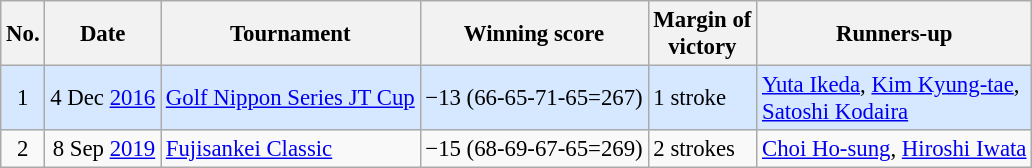<table class="wikitable" style="font-size:95%;">
<tr>
<th>No.</th>
<th>Date</th>
<th>Tournament</th>
<th>Winning score</th>
<th>Margin of<br>victory</th>
<th>Runners-up</th>
</tr>
<tr style="background:#D6E8FF;">
<td align=center>1</td>
<td align=right>4 Dec <a href='#'>2016</a></td>
<td><a href='#'>Golf Nippon Series JT Cup</a></td>
<td>−13 (66-65-71-65=267)</td>
<td>1 stroke</td>
<td> <a href='#'>Yuta Ikeda</a>,  <a href='#'>Kim Kyung-tae</a>,<br> <a href='#'>Satoshi Kodaira</a></td>
</tr>
<tr>
<td align=center>2</td>
<td align=right>8 Sep <a href='#'>2019</a></td>
<td><a href='#'>Fujisankei Classic</a></td>
<td>−15 (68-69-67-65=269)</td>
<td>2 strokes</td>
<td> <a href='#'>Choi Ho-sung</a>,  <a href='#'>Hiroshi Iwata</a></td>
</tr>
</table>
